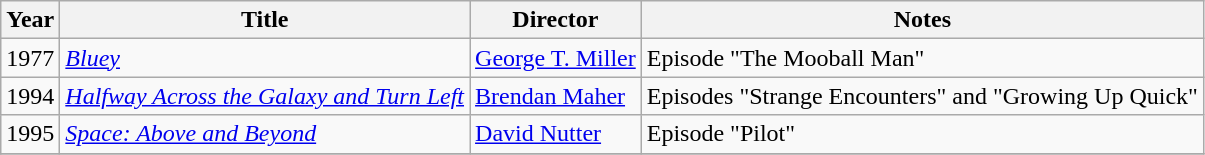<table class="wikitable">
<tr>
<th>Year</th>
<th>Title</th>
<th>Director</th>
<th>Notes</th>
</tr>
<tr>
<td>1977</td>
<td><em><a href='#'>Bluey</a></em></td>
<td><a href='#'>George T. Miller</a></td>
<td>Episode "The Mooball Man"</td>
</tr>
<tr>
<td>1994</td>
<td><em><a href='#'>Halfway Across the Galaxy and Turn Left</a></em></td>
<td><a href='#'>Brendan Maher</a></td>
<td>Episodes "Strange Encounters" and "Growing Up Quick"</td>
</tr>
<tr>
<td>1995</td>
<td><em><a href='#'>Space: Above and Beyond</a></em></td>
<td><a href='#'>David Nutter</a></td>
<td>Episode "Pilot"</td>
</tr>
<tr>
</tr>
</table>
